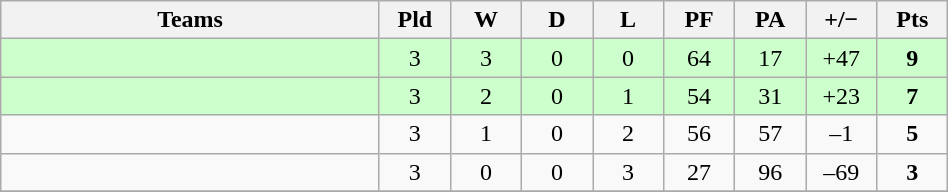<table class="wikitable" style="text-align: center;">
<tr>
<th width="245">Teams</th>
<th width="40">Pld</th>
<th width="40">W</th>
<th width="40">D</th>
<th width="40">L</th>
<th width="40">PF</th>
<th width="40">PA</th>
<th width="40">+/−</th>
<th width="40">Pts</th>
</tr>
<tr bgcolor=ccffcc>
<td align=left></td>
<td>3</td>
<td>3</td>
<td>0</td>
<td>0</td>
<td>64</td>
<td>17</td>
<td>+47</td>
<td><strong>9</strong></td>
</tr>
<tr bgcolor=ccffcc>
<td align=left></td>
<td>3</td>
<td>2</td>
<td>0</td>
<td>1</td>
<td>54</td>
<td>31</td>
<td>+23</td>
<td><strong>7</strong></td>
</tr>
<tr>
<td align=left></td>
<td>3</td>
<td>1</td>
<td>0</td>
<td>2</td>
<td>56</td>
<td>57</td>
<td>–1</td>
<td><strong>5</strong></td>
</tr>
<tr>
<td align=left></td>
<td>3</td>
<td>0</td>
<td>0</td>
<td>3</td>
<td>27</td>
<td>96</td>
<td>–69</td>
<td><strong>3</strong></td>
</tr>
<tr>
</tr>
</table>
